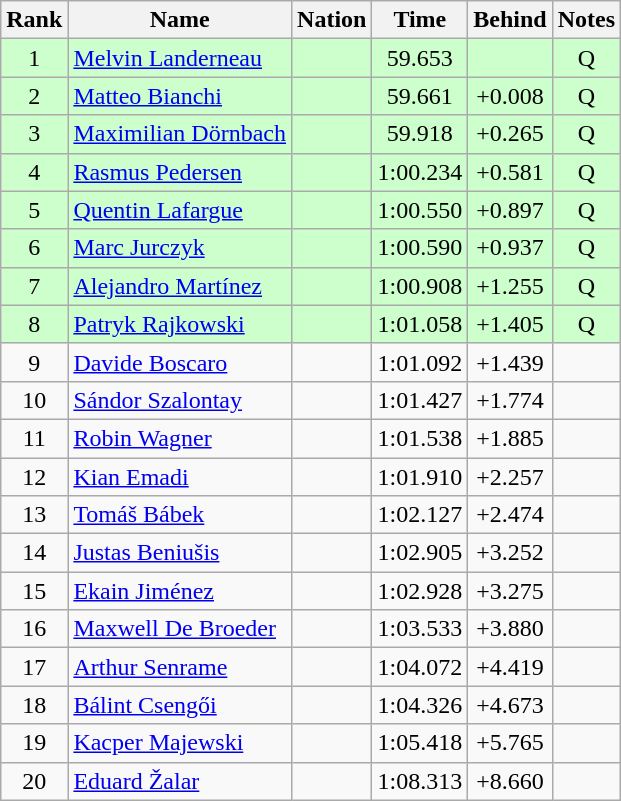<table class="wikitable sortable" style="text-align:center">
<tr>
<th>Rank</th>
<th>Name</th>
<th>Nation</th>
<th>Time</th>
<th>Behind</th>
<th>Notes</th>
</tr>
<tr bgcolor=ccffcc>
<td>1</td>
<td align=left><a href='#'>Melvin Landerneau</a></td>
<td align=left></td>
<td>59.653</td>
<td></td>
<td>Q</td>
</tr>
<tr bgcolor=ccffcc>
<td>2</td>
<td align=left><a href='#'>Matteo Bianchi</a></td>
<td align=left></td>
<td>59.661</td>
<td>+0.008</td>
<td>Q</td>
</tr>
<tr bgcolor=ccffcc>
<td>3</td>
<td align=left><a href='#'>Maximilian Dörnbach</a></td>
<td align=left></td>
<td>59.918</td>
<td>+0.265</td>
<td>Q</td>
</tr>
<tr bgcolor=ccffcc>
<td>4</td>
<td align=left><a href='#'>Rasmus Pedersen</a></td>
<td align=left></td>
<td>1:00.234</td>
<td>+0.581</td>
<td>Q</td>
</tr>
<tr bgcolor=ccffcc>
<td>5</td>
<td align=left><a href='#'>Quentin Lafargue</a></td>
<td align=left></td>
<td>1:00.550</td>
<td>+0.897</td>
<td>Q</td>
</tr>
<tr bgcolor=ccffcc>
<td>6</td>
<td align=left><a href='#'>Marc Jurczyk</a></td>
<td align=left></td>
<td>1:00.590</td>
<td>+0.937</td>
<td>Q</td>
</tr>
<tr bgcolor=ccffcc>
<td>7</td>
<td align=left><a href='#'>Alejandro Martínez</a></td>
<td align=left></td>
<td>1:00.908</td>
<td>+1.255</td>
<td>Q</td>
</tr>
<tr bgcolor=ccffcc>
<td>8</td>
<td align=left><a href='#'>Patryk Rajkowski</a></td>
<td align=left></td>
<td>1:01.058</td>
<td>+1.405</td>
<td>Q</td>
</tr>
<tr>
<td>9</td>
<td align=left><a href='#'>Davide Boscaro</a></td>
<td align=left></td>
<td>1:01.092</td>
<td>+1.439</td>
<td></td>
</tr>
<tr>
<td>10</td>
<td align=left><a href='#'>Sándor Szalontay</a></td>
<td align=left></td>
<td>1:01.427</td>
<td>+1.774</td>
<td></td>
</tr>
<tr>
<td>11</td>
<td align=left><a href='#'>Robin Wagner</a></td>
<td align=left></td>
<td>1:01.538</td>
<td>+1.885</td>
<td></td>
</tr>
<tr>
<td>12</td>
<td align=left><a href='#'>Kian Emadi</a></td>
<td align=left></td>
<td>1:01.910</td>
<td>+2.257</td>
<td></td>
</tr>
<tr>
<td>13</td>
<td align=left><a href='#'>Tomáš Bábek</a></td>
<td align=left></td>
<td>1:02.127</td>
<td>+2.474</td>
<td></td>
</tr>
<tr>
<td>14</td>
<td align=left><a href='#'>Justas Beniušis</a></td>
<td align=left></td>
<td>1:02.905</td>
<td>+3.252</td>
<td></td>
</tr>
<tr>
<td>15</td>
<td align=left><a href='#'>Ekain Jiménez</a></td>
<td align=left></td>
<td>1:02.928</td>
<td>+3.275</td>
<td></td>
</tr>
<tr>
<td>16</td>
<td align=left><a href='#'>Maxwell De Broeder</a></td>
<td align=left></td>
<td>1:03.533</td>
<td>+3.880</td>
<td></td>
</tr>
<tr>
<td>17</td>
<td align=left><a href='#'>Arthur Senrame</a></td>
<td align=left></td>
<td>1:04.072</td>
<td>+4.419</td>
<td></td>
</tr>
<tr>
<td>18</td>
<td align=left><a href='#'>Bálint Csengői</a></td>
<td align=left></td>
<td>1:04.326</td>
<td>+4.673</td>
<td></td>
</tr>
<tr>
<td>19</td>
<td align=left><a href='#'>Kacper Majewski</a></td>
<td align=left></td>
<td>1:05.418</td>
<td>+5.765</td>
<td></td>
</tr>
<tr>
<td>20</td>
<td align=left><a href='#'>Eduard Žalar</a></td>
<td align=left></td>
<td>1:08.313</td>
<td>+8.660</td>
<td></td>
</tr>
</table>
